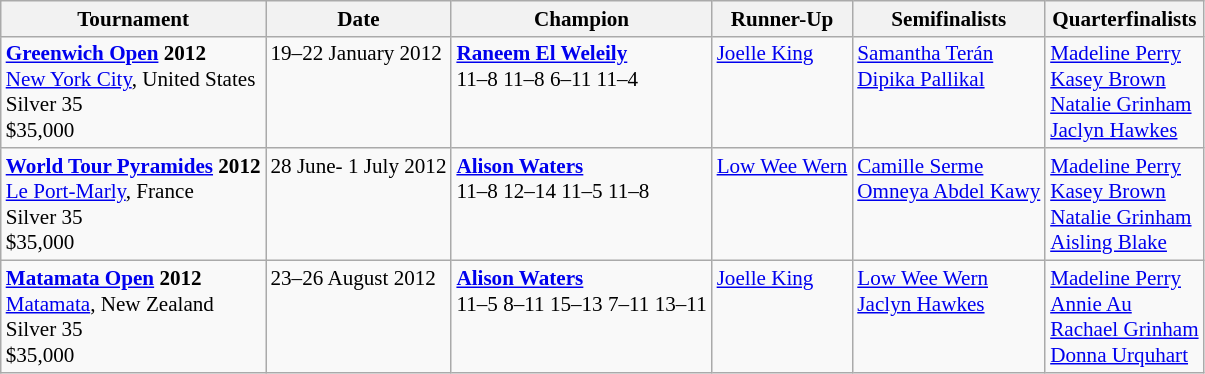<table class="wikitable" style="font-size:88%">
<tr>
<th>Tournament</th>
<th>Date</th>
<th>Champion</th>
<th>Runner-Up</th>
<th>Semifinalists</th>
<th>Quarterfinalists</th>
</tr>
<tr valign=top>
<td><strong><a href='#'>Greenwich Open</a> 2012</strong><br> <a href='#'>New York City</a>, United States<br>Silver 35<br>$35,000</td>
<td>19–22 January 2012</td>
<td> <strong><a href='#'>Raneem El Weleily</a></strong><br>11–8 11–8 6–11 11–4</td>
<td> <a href='#'>Joelle King</a></td>
<td> <a href='#'>Samantha Terán</a><br> <a href='#'>Dipika Pallikal</a></td>
<td> <a href='#'>Madeline Perry</a><br> <a href='#'>Kasey Brown</a><br> <a href='#'>Natalie Grinham</a><br> <a href='#'>Jaclyn Hawkes</a></td>
</tr>
<tr valign=top>
<td><strong><a href='#'>World Tour Pyramides</a> 2012</strong><br> <a href='#'>Le Port-Marly</a>, France<br>Silver 35<br>$35,000</td>
<td>28 June- 1 July 2012</td>
<td> <strong><a href='#'>Alison Waters</a></strong><br>11–8 12–14 11–5 11–8</td>
<td> <a href='#'>Low Wee Wern</a></td>
<td> <a href='#'>Camille Serme</a><br> <a href='#'>Omneya Abdel Kawy</a></td>
<td> <a href='#'>Madeline Perry</a><br> <a href='#'>Kasey Brown</a><br> <a href='#'>Natalie Grinham</a><br> <a href='#'>Aisling Blake</a></td>
</tr>
<tr valign=top>
<td><strong><a href='#'>Matamata Open</a> 2012</strong><br> <a href='#'>Matamata</a>, New Zealand<br>Silver 35<br>$35,000</td>
<td>23–26 August 2012</td>
<td> <strong><a href='#'>Alison Waters</a></strong><br>11–5 8–11 15–13 7–11 13–11</td>
<td> <a href='#'>Joelle King</a></td>
<td> <a href='#'>Low Wee Wern</a><br> <a href='#'>Jaclyn Hawkes</a></td>
<td> <a href='#'>Madeline Perry</a><br> <a href='#'>Annie Au</a><br> <a href='#'>Rachael Grinham</a><br> <a href='#'>Donna Urquhart</a></td>
</tr>
</table>
